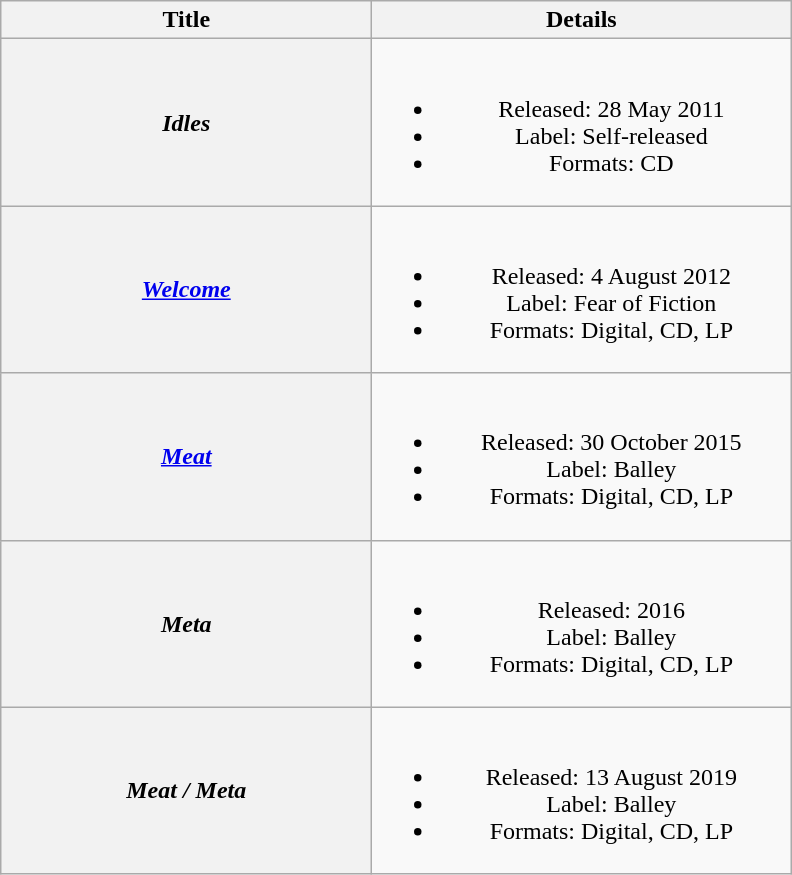<table class="wikitable plainrowheaders" style="text-align:center;">
<tr>
<th scope="col" style="width:15em;">Title</th>
<th scope="col" style="width:17em;">Details</th>
</tr>
<tr>
<th scope="row"><em>Idles</em></th>
<td><br><ul><li>Released: 28 May 2011</li><li>Label: Self-released</li><li>Formats: CD</li></ul></td>
</tr>
<tr>
<th scope="row"><em><a href='#'>Welcome</a></em></th>
<td><br><ul><li>Released: 4 August 2012</li><li>Label: Fear of Fiction</li><li>Formats: Digital, CD, LP</li></ul></td>
</tr>
<tr>
<th scope="row"><em><a href='#'>Meat</a></em></th>
<td><br><ul><li>Released: 30 October 2015</li><li>Label: Balley</li><li>Formats: Digital, CD, LP</li></ul></td>
</tr>
<tr>
<th scope="row"><em>Meta</em></th>
<td><br><ul><li>Released: 2016</li><li>Label: Balley</li><li>Formats: Digital, CD, LP</li></ul></td>
</tr>
<tr>
<th scope="row"><em>Meat / Meta</em></th>
<td><br><ul><li>Released: 13 August 2019</li><li>Label: Balley</li><li>Formats: Digital, CD, LP</li></ul></td>
</tr>
</table>
